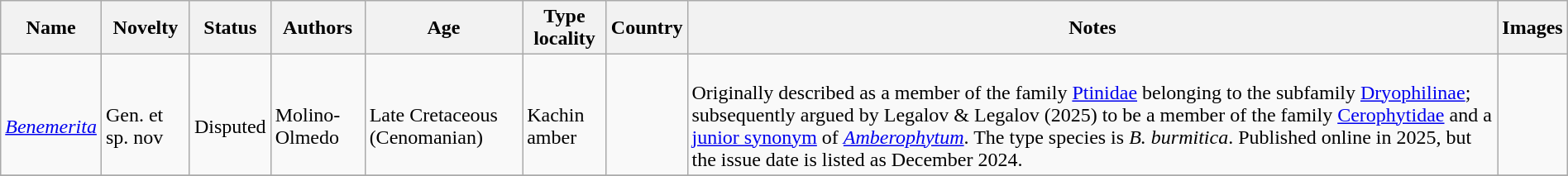<table class="wikitable sortable" align="center" width="100%">
<tr>
<th>Name</th>
<th>Novelty</th>
<th>Status</th>
<th>Authors</th>
<th>Age</th>
<th>Type locality</th>
<th>Country</th>
<th>Notes</th>
<th>Images</th>
</tr>
<tr>
<td><br><em><a href='#'>Benemerita</a></em></td>
<td><br>Gen. et sp. nov</td>
<td><br>Disputed</td>
<td><br>Molino-Olmedo</td>
<td><br>Late Cretaceous (Cenomanian)</td>
<td><br>Kachin amber</td>
<td><br></td>
<td><br>Originally described as a member of the family <a href='#'>Ptinidae</a> belonging to the subfamily <a href='#'>Dryophilinae</a>; subsequently argued by Legalov & Legalov (2025) to be a member of the family <a href='#'>Cerophytidae</a> and a <a href='#'>junior synonym</a> of <em><a href='#'>Amberophytum</a></em>. The type species is <em>B. burmitica</em>. Published online in 2025, but the issue date is listed as December 2024.</td>
<td></td>
</tr>
<tr>
</tr>
</table>
